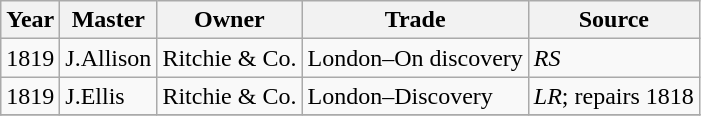<table class=" wikitable">
<tr>
<th>Year</th>
<th>Master</th>
<th>Owner</th>
<th>Trade</th>
<th>Source</th>
</tr>
<tr>
<td>1819</td>
<td>J.Allison</td>
<td>Ritchie & Co.</td>
<td>London–On discovery</td>
<td><em>RS</em></td>
</tr>
<tr>
<td>1819</td>
<td>J.Ellis</td>
<td>Ritchie & Co.</td>
<td>London–Discovery</td>
<td><em>LR</em>; repairs 1818</td>
</tr>
<tr>
</tr>
</table>
